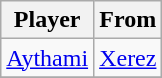<table class="wikitable">
<tr>
<th>Player</th>
<th>From</th>
</tr>
<tr>
<td> <a href='#'>Aythami</a></td>
<td> <a href='#'>Xerez</a></td>
</tr>
<tr>
</tr>
</table>
